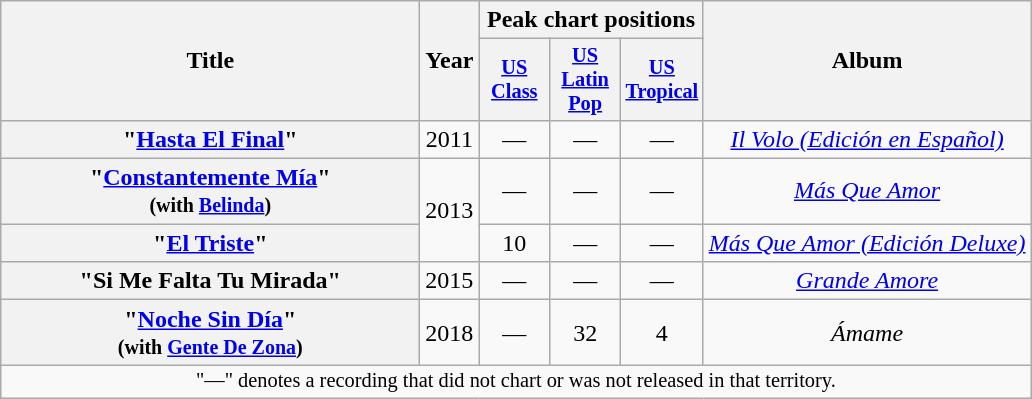<table class="wikitable plainrowheaders" style="text-align:center;">
<tr>
<th scope="col" rowspan="2" style="width:17em;">Title</th>
<th scope="col" rowspan="2" style="width:1em;">Year</th>
<th scope="col" colspan="3">Peak chart positions</th>
<th scope="col" rowspan="2">Album</th>
</tr>
<tr>
<th scope="col" style="width:3em;font-size:85%;"><a href='#'>US<br>Class</a><br></th>
<th scope="col" style="width:3em;font-size:85%;"><a href='#'>US<br>Latin Pop</a><br></th>
<th scope="col" style="width:3em;font-size:85%;"><a href='#'>US<br>Tropical</a><br></th>
</tr>
<tr>
<th scope="row">"<a href='#'>Hasta El Final</a>"</th>
<td>2011</td>
<td>—</td>
<td>—</td>
<td>—</td>
<td><em><a href='#'>Il Volo (Edición en Español)</a></em></td>
</tr>
<tr>
<th scope="row">"<a href='#'>Constantemente Mía</a>"<br><small>(with <a href='#'>Belinda</a>)</small></th>
<td rowspan="2">2013</td>
<td>—</td>
<td>—</td>
<td>—</td>
<td><em><a href='#'>Más Que Amor</a></em></td>
</tr>
<tr>
<th scope="row">"<a href='#'>El Triste</a>"</th>
<td>10</td>
<td>—</td>
<td>—</td>
<td><em><a href='#'>Más Que Amor (Edición Deluxe)</a></em></td>
</tr>
<tr>
<th scope="row">"Si Me Falta Tu Mirada"</th>
<td>2015</td>
<td>—</td>
<td>—</td>
<td>—</td>
<td><em><a href='#'>Grande Amore</a></em></td>
</tr>
<tr>
<th scope="row">"<a href='#'>Noche Sin Día</a>"<br><small>(with <a href='#'>Gente De Zona</a>)</small></th>
<td>2018</td>
<td>—</td>
<td>32</td>
<td>4</td>
<td><em>Ámame</em></td>
</tr>
<tr>
<td colspan="20" style="font-size:85%">"—" denotes a recording that did not chart or was not released in that territory.</td>
</tr>
</table>
